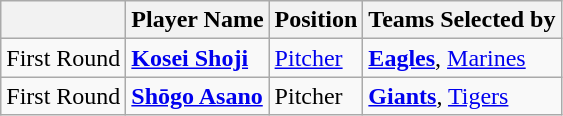<table class="wikitable">
<tr>
<th></th>
<th>Player Name</th>
<th>Position</th>
<th>Teams Selected by</th>
</tr>
<tr>
<td>First Round</td>
<td><strong><a href='#'>Kosei Shoji</a></strong></td>
<td><a href='#'>Pitcher</a></td>
<td><strong><a href='#'>Eagles</a></strong>, <a href='#'>Marines</a></td>
</tr>
<tr>
<td>First Round</td>
<td><strong><a href='#'>Shōgo Asano</a></strong></td>
<td>Pitcher</td>
<td><strong><a href='#'>Giants</a></strong>, <a href='#'>Tigers</a></td>
</tr>
</table>
